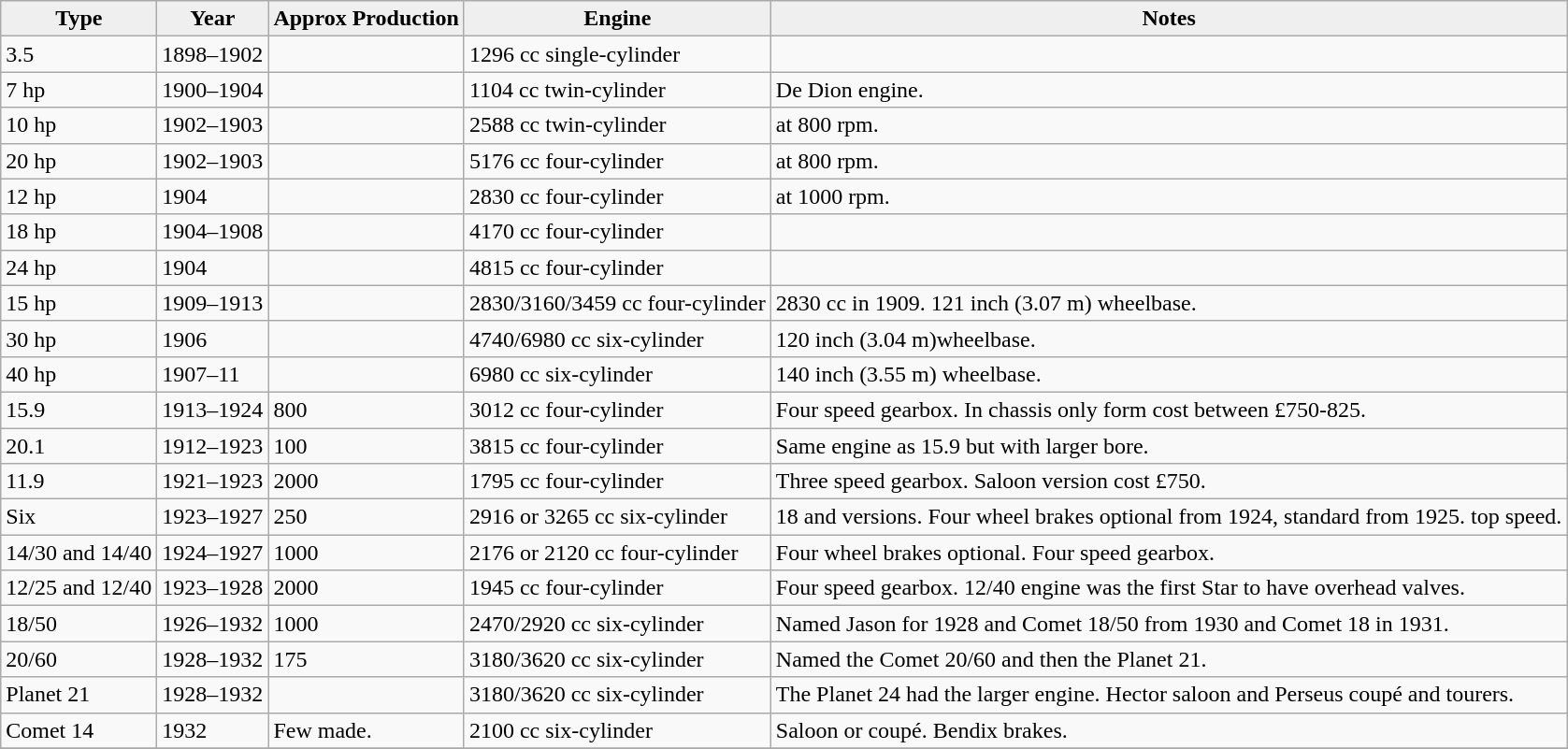<table class="wikitable">
<tr>
<th style="background:#efefef;">Type</th>
<th style="background:#efefef;">Year</th>
<th style="background:#efefef;">Approx Production</th>
<th style="background:#efefef;">Engine</th>
<th style="background:#efefef;">Notes</th>
</tr>
<tr>
<td>3.5</td>
<td>1898–1902</td>
<td></td>
<td>1296 cc single-cylinder</td>
<td></td>
</tr>
<tr>
<td>7 hp</td>
<td>1900–1904</td>
<td></td>
<td>1104 cc twin-cylinder</td>
<td>De Dion engine.</td>
</tr>
<tr>
<td>10 hp</td>
<td>1902–1903</td>
<td></td>
<td>2588 cc twin-cylinder</td>
<td> at 800 rpm.</td>
</tr>
<tr>
<td>20 hp</td>
<td>1902–1903</td>
<td></td>
<td>5176 cc four-cylinder</td>
<td> at 800 rpm.</td>
</tr>
<tr>
<td>12 hp</td>
<td>1904</td>
<td></td>
<td>2830 cc four-cylinder</td>
<td> at 1000 rpm.</td>
</tr>
<tr>
<td>18 hp</td>
<td>1904–1908</td>
<td></td>
<td>4170 cc four-cylinder</td>
<td></td>
</tr>
<tr>
<td>24 hp</td>
<td>1904</td>
<td></td>
<td>4815 cc four-cylinder</td>
<td></td>
</tr>
<tr>
<td>15 hp</td>
<td>1909–1913</td>
<td></td>
<td>2830/3160/3459 cc four-cylinder</td>
<td>2830 cc in 1909. 121 inch (3.07 m) wheelbase.</td>
</tr>
<tr>
<td>30 hp</td>
<td>1906</td>
<td></td>
<td>4740/6980 cc six-cylinder</td>
<td>120 inch (3.04 m)wheelbase.</td>
</tr>
<tr>
<td>40 hp</td>
<td>1907–11</td>
<td></td>
<td>6980 cc six-cylinder</td>
<td>140 inch (3.55 m) wheelbase.</td>
</tr>
<tr>
<td>15.9</td>
<td>1913–1924</td>
<td>800</td>
<td>3012 cc four-cylinder</td>
<td>Four speed gearbox. In chassis only form cost between £750-825.</td>
</tr>
<tr>
<td>20.1</td>
<td>1912–1923</td>
<td>100</td>
<td>3815 cc four-cylinder</td>
<td>Same engine as 15.9 but with larger bore.</td>
</tr>
<tr>
<td>11.9</td>
<td>1921–1923</td>
<td>2000</td>
<td>1795 cc four-cylinder</td>
<td>Three speed gearbox. Saloon version cost £750.</td>
</tr>
<tr>
<td>Six</td>
<td>1923–1927</td>
<td>250</td>
<td>2916 or 3265 cc six-cylinder</td>
<td>18 and  versions. Four wheel brakes optional from 1924, standard from 1925.  top speed.</td>
</tr>
<tr>
<td>14/30 and 14/40</td>
<td>1924–1927</td>
<td>1000</td>
<td>2176 or 2120 cc four-cylinder</td>
<td>Four wheel brakes optional. Four speed gearbox.</td>
</tr>
<tr>
<td>12/25 and 12/40</td>
<td>1923–1928</td>
<td>2000</td>
<td>1945 cc four-cylinder</td>
<td>Four speed gearbox. 12/40 engine was the first Star to have overhead valves.</td>
</tr>
<tr>
<td>18/50</td>
<td>1926–1932</td>
<td>1000</td>
<td>2470/2920 cc six-cylinder</td>
<td>Named Jason for 1928 and Comet 18/50 from 1930 and Comet 18 in 1931.</td>
</tr>
<tr>
<td>20/60</td>
<td>1928–1932</td>
<td>175</td>
<td>3180/3620 cc six-cylinder</td>
<td>Named the Comet 20/60 and then the Planet 21.</td>
</tr>
<tr>
<td>Planet 21</td>
<td>1928–1932</td>
<td></td>
<td>3180/3620 cc six-cylinder</td>
<td>The Planet 24 had the larger engine. Hector saloon and Perseus coupé and tourers.</td>
</tr>
<tr>
<td>Comet 14</td>
<td>1932</td>
<td>Few made.</td>
<td>2100 cc six-cylinder</td>
<td>Saloon or coupé. Bendix brakes.</td>
</tr>
<tr>
</tr>
</table>
